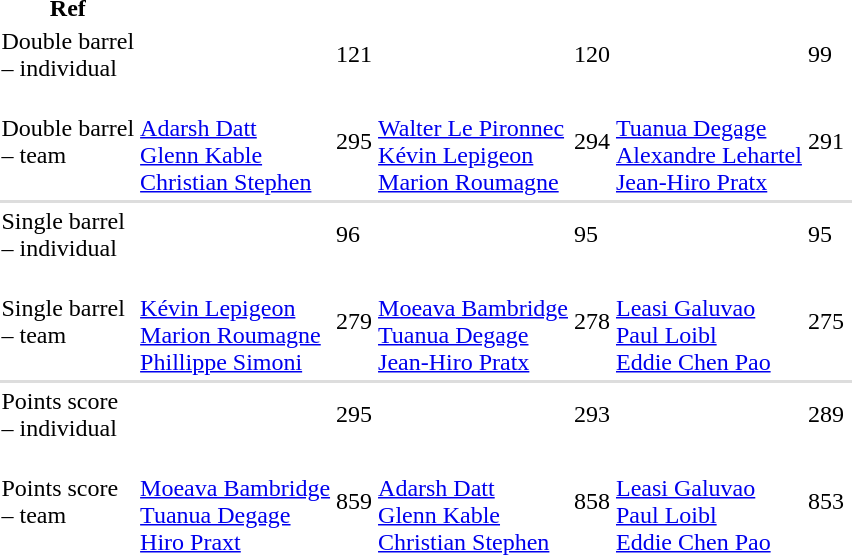<table>
<tr>
<th style="padding:1px;">Ref</th>
</tr>
<tr>
<td>Double barrel<br> – individual</td>
<td></td>
<td>121</td>
<td></td>
<td>120</td>
<td></td>
<td>99</td>
<td align=center></td>
</tr>
<tr>
<td>Double barrel<br> – team</td>
<td valign=top><br><a href='#'>Adarsh Datt</a><br><a href='#'>Glenn Kable</a><br><a href='#'>Christian Stephen</a></td>
<td>295</td>
<td valign=top><br><a href='#'>Walter Le Pironnec</a><br><a href='#'>Kévin Lepigeon</a><br><a href='#'>Marion Roumagne</a></td>
<td>294</td>
<td valign=top><br><a href='#'>Tuanua Degage</a><br><a href='#'>Alexandre Lehartel</a><br><a href='#'>Jean-Hiro Pratx</a></td>
<td>291</td>
<td align=center></td>
</tr>
<tr bgcolor=#DDDDDD>
<td colspan=8></td>
</tr>
<tr>
<td>Single barrel<br> – individual</td>
<td></td>
<td>96</td>
<td></td>
<td>95</td>
<td></td>
<td>95</td>
<td align=center></td>
</tr>
<tr>
<td>Single barrel<br> – team</td>
<td valign=top><br><a href='#'>Kévin Lepigeon</a><br><a href='#'>Marion Roumagne</a><br><a href='#'>Phillippe Simoni</a></td>
<td>279</td>
<td valign=top><br><a href='#'>Moeava Bambridge</a><br><a href='#'>Tuanua Degage</a><br><a href='#'>Jean-Hiro Pratx</a><br></td>
<td>278</td>
<td valign=top><br><a href='#'>Leasi Galuvao</a><br><a href='#'>Paul Loibl</a><br><a href='#'>Eddie Chen Pao</a></td>
<td>275</td>
<td align=center><br></td>
</tr>
<tr bgcolor=#DDDDDD>
<td colspan=8></td>
</tr>
<tr>
<td>Points score<br> – individual</td>
<td></td>
<td>295</td>
<td></td>
<td>293</td>
<td></td>
<td>289</td>
<td align=center></td>
</tr>
<tr>
<td>Points score<br> – team</td>
<td valign=top><br><a href='#'>Moeava Bambridge</a><br><a href='#'>Tuanua Degage</a><br><a href='#'>Hiro Praxt</a></td>
<td>859</td>
<td valign=top><br><a href='#'>Adarsh Datt</a><br><a href='#'>Glenn Kable</a><br><a href='#'>Christian Stephen</a></td>
<td>858</td>
<td valign=top><br><a href='#'>Leasi Galuvao</a><br><a href='#'>Paul Loibl</a><br><a href='#'>Eddie Chen Pao</a></td>
<td>853</td>
<td align=center></td>
</tr>
</table>
